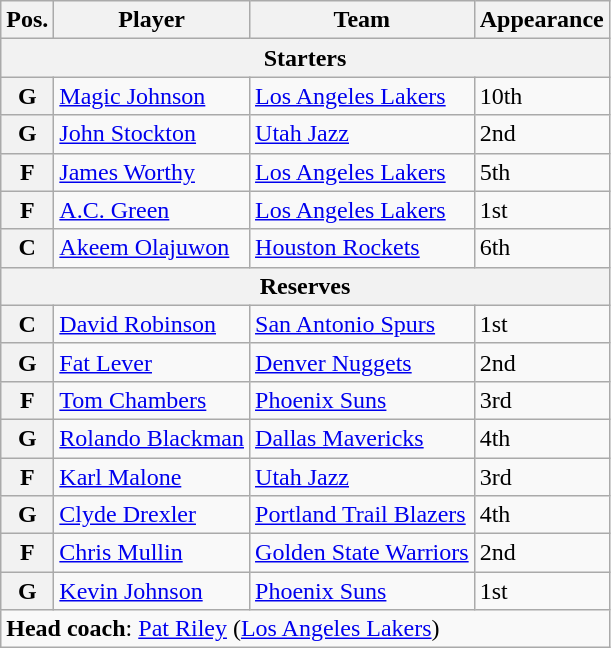<table class="wikitable">
<tr>
<th>Pos.</th>
<th>Player</th>
<th>Team</th>
<th>Appearance</th>
</tr>
<tr>
<th colspan="4">Starters</th>
</tr>
<tr>
<th>G</th>
<td><a href='#'>Magic Johnson</a></td>
<td><a href='#'>Los Angeles Lakers</a></td>
<td>10th</td>
</tr>
<tr>
<th>G</th>
<td><a href='#'>John Stockton</a></td>
<td><a href='#'>Utah Jazz</a></td>
<td>2nd</td>
</tr>
<tr>
<th>F</th>
<td><a href='#'>James Worthy</a></td>
<td><a href='#'>Los Angeles Lakers</a></td>
<td>5th</td>
</tr>
<tr>
<th>F</th>
<td><a href='#'>A.C. Green</a></td>
<td><a href='#'>Los Angeles Lakers</a></td>
<td>1st</td>
</tr>
<tr>
<th>C</th>
<td><a href='#'>Akeem Olajuwon</a></td>
<td><a href='#'>Houston Rockets</a></td>
<td>6th</td>
</tr>
<tr>
<th colspan="4">Reserves</th>
</tr>
<tr>
<th>C</th>
<td><a href='#'>David Robinson</a></td>
<td><a href='#'>San Antonio Spurs</a></td>
<td>1st</td>
</tr>
<tr>
<th>G</th>
<td><a href='#'>Fat Lever</a></td>
<td><a href='#'>Denver Nuggets</a></td>
<td>2nd</td>
</tr>
<tr>
<th>F</th>
<td><a href='#'>Tom Chambers</a></td>
<td><a href='#'>Phoenix Suns</a></td>
<td>3rd</td>
</tr>
<tr>
<th>G</th>
<td><a href='#'>Rolando Blackman</a></td>
<td><a href='#'>Dallas Mavericks</a></td>
<td>4th</td>
</tr>
<tr>
<th>F</th>
<td><a href='#'>Karl Malone</a></td>
<td><a href='#'>Utah Jazz</a></td>
<td>3rd</td>
</tr>
<tr>
<th>G</th>
<td><a href='#'>Clyde Drexler</a></td>
<td><a href='#'>Portland Trail Blazers</a></td>
<td>4th</td>
</tr>
<tr>
<th>F</th>
<td><a href='#'>Chris Mullin</a></td>
<td><a href='#'>Golden State Warriors</a></td>
<td>2nd</td>
</tr>
<tr>
<th>G</th>
<td><a href='#'>Kevin Johnson</a></td>
<td><a href='#'>Phoenix Suns</a></td>
<td>1st</td>
</tr>
<tr>
<td colspan="4"><strong>Head coach</strong>: <a href='#'>Pat Riley</a> (<a href='#'>Los Angeles Lakers</a>)</td>
</tr>
</table>
